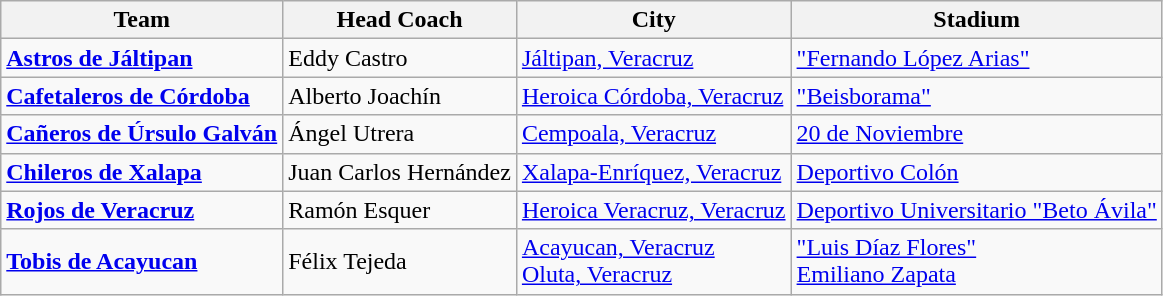<table class="wikitable">
<tr>
<th>Team</th>
<th>Head Coach</th>
<th>City</th>
<th>Stadium</th>
</tr>
<tr>
<td><strong><a href='#'>Astros de Jáltipan</a></strong></td>
<td> Eddy Castro</td>
<td><a href='#'>Jáltipan, Veracruz</a></td>
<td><a href='#'>"Fernando López Arias"</a></td>
</tr>
<tr>
<td><strong><a href='#'>Cafetaleros de Córdoba</a></strong></td>
<td> Alberto Joachín</td>
<td><a href='#'>Heroica Córdoba, Veracruz</a></td>
<td><a href='#'>"Beisborama"</a></td>
</tr>
<tr>
<td><strong><a href='#'>Cañeros de Úrsulo Galván</a></strong></td>
<td> Ángel Utrera</td>
<td><a href='#'>Cempoala, Veracruz</a></td>
<td><a href='#'>20 de Noviembre</a></td>
</tr>
<tr>
<td><strong><a href='#'>Chileros de Xalapa</a></strong></td>
<td> Juan Carlos Hernández</td>
<td><a href='#'>Xalapa-Enríquez, Veracruz</a></td>
<td><a href='#'>Deportivo Colón</a></td>
</tr>
<tr>
<td><strong><a href='#'>Rojos de Veracruz</a></strong></td>
<td> Ramón Esquer</td>
<td><a href='#'>Heroica Veracruz, Veracruz</a></td>
<td><a href='#'>Deportivo Universitario "Beto Ávila"</a></td>
</tr>
<tr>
<td><strong><a href='#'>Tobis de Acayucan</a></strong></td>
<td> Félix Tejeda</td>
<td><a href='#'>Acayucan, Veracruz</a><br><a href='#'>Oluta, Veracruz</a></td>
<td><a href='#'>"Luis Díaz Flores"</a><br><a href='#'>Emiliano Zapata</a></td>
</tr>
</table>
